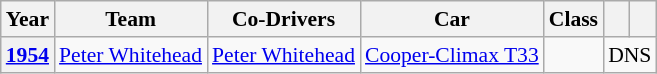<table class="wikitable" style="text-align:center; font-size:90%">
<tr>
<th>Year</th>
<th>Team</th>
<th>Co-Drivers</th>
<th>Car</th>
<th>Class</th>
<th></th>
<th></th>
</tr>
<tr>
<th><a href='#'>1954</a></th>
<td align="left"> <a href='#'>Peter Whitehead</a></td>
<td align="left"> <a href='#'>Peter Whitehead</a></td>
<td align="left"><a href='#'>Cooper-Climax T33</a></td>
<td></td>
<td colspan=2>DNS</td>
</tr>
</table>
